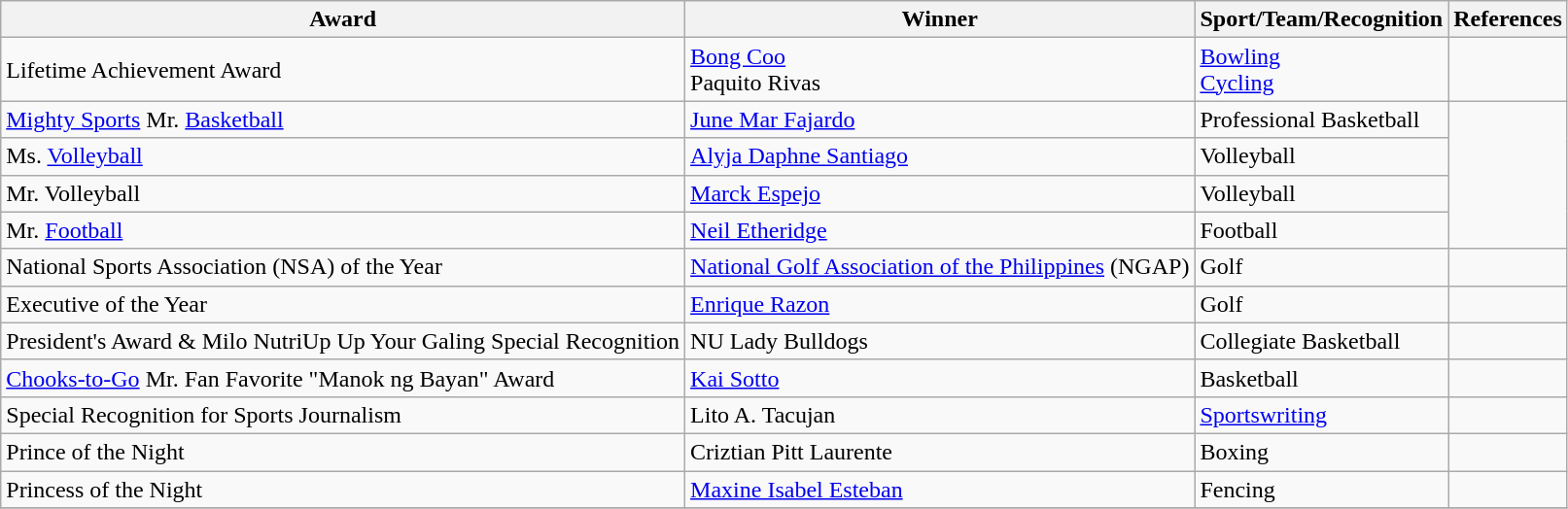<table class="wikitable">
<tr>
<th>Award</th>
<th>Winner</th>
<th>Sport/Team/Recognition</th>
<th>References</th>
</tr>
<tr>
<td>Lifetime Achievement Award</td>
<td><a href='#'>Bong Coo</a><br>Paquito Rivas</td>
<td><a href='#'>Bowling</a>  <br><a href='#'>Cycling</a> </td>
<td></td>
</tr>
<tr>
<td><a href='#'>Mighty Sports</a> Mr. <a href='#'>Basketball</a></td>
<td><a href='#'>June Mar Fajardo</a></td>
<td>Professional Basketball </td>
<td rowspan=4></td>
</tr>
<tr>
<td>Ms. <a href='#'>Volleyball</a></td>
<td><a href='#'>Alyja Daphne Santiago</a></td>
<td>Volleyball </td>
</tr>
<tr>
<td>Mr. Volleyball</td>
<td><a href='#'>Marck Espejo</a></td>
<td>Volleyball </td>
</tr>
<tr>
<td>Mr. <a href='#'>Football</a></td>
<td><a href='#'>Neil Etheridge</a></td>
<td>Football </td>
</tr>
<tr>
<td>National Sports Association (NSA) of the Year</td>
<td><a href='#'>National Golf Association of the Philippines</a> (NGAP)</td>
<td>Golf </td>
<td></td>
</tr>
<tr>
<td>Executive of the Year</td>
<td><a href='#'>Enrique Razon</a></td>
<td>Golf </td>
<td></td>
</tr>
<tr>
<td>President's Award & Milo NutriUp Up Your Galing Special Recognition</td>
<td>NU Lady Bulldogs</td>
<td>Collegiate Basketball </td>
<td></td>
</tr>
<tr>
<td><a href='#'>Chooks-to-Go</a> Mr. Fan Favorite "Manok ng Bayan" Award</td>
<td><a href='#'>Kai Sotto</a></td>
<td>Basketball  </td>
<td></td>
</tr>
<tr>
<td>Special Recognition for Sports Journalism</td>
<td>Lito A. Tacujan</td>
<td><a href='#'>Sportswriting</a> </td>
<td></td>
</tr>
<tr>
<td>Prince of the Night</td>
<td>Criztian Pitt Laurente</td>
<td>Boxing</td>
<td></td>
</tr>
<tr>
<td>Princess of the Night</td>
<td><a href='#'>Maxine Isabel Esteban</a></td>
<td>Fencing</td>
<td></td>
</tr>
<tr>
</tr>
</table>
